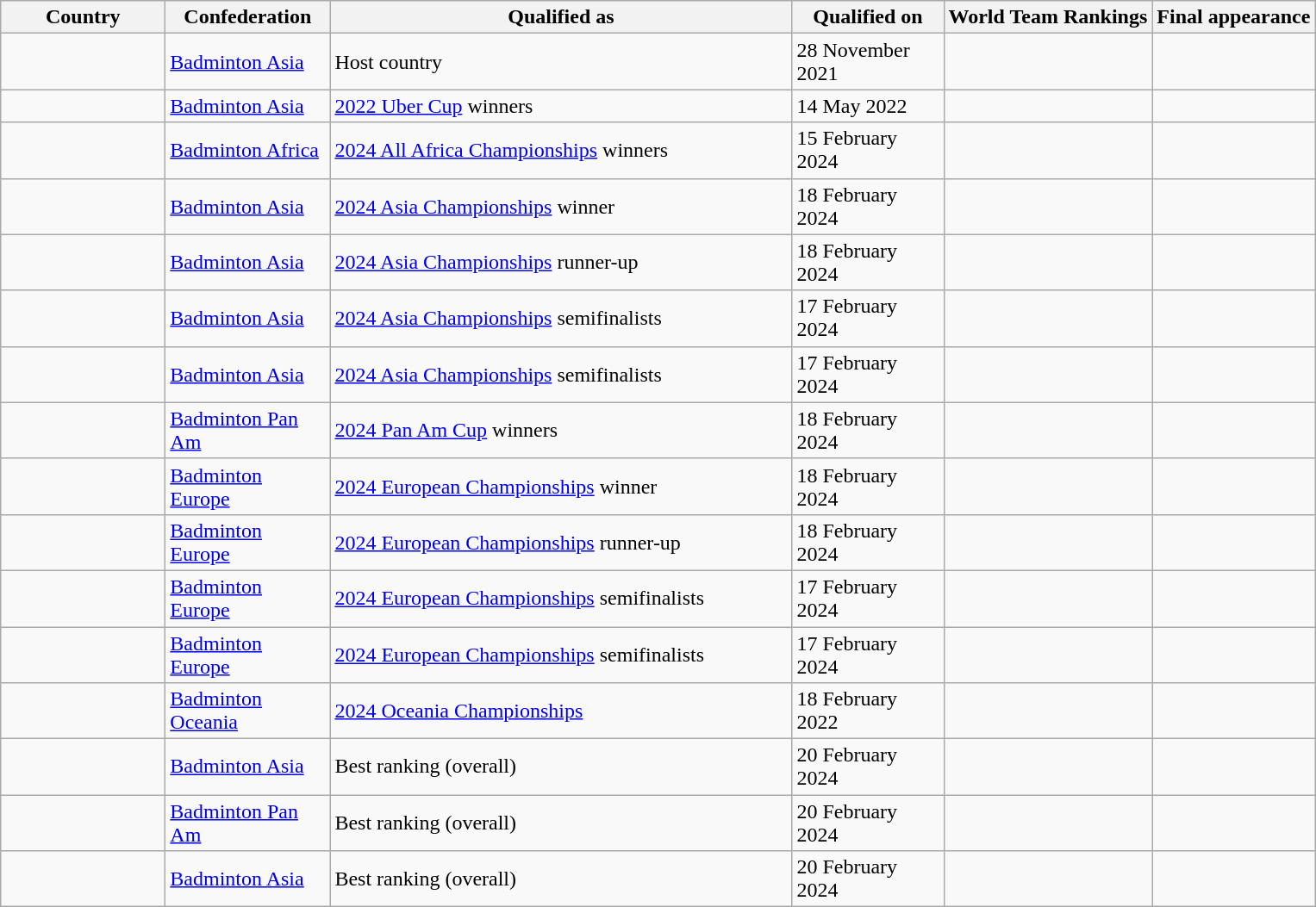<table class="sortable wikitable">
<tr>
<th width="120">Country</th>
<th width="120">Confederation</th>
<th width="350">Qualified as</th>
<th width="110">Qualified on</th>
<th>World Team Rankings</th>
<th>Final appearance</th>
</tr>
<tr>
<td></td>
<td><a href='#'>Badminton Asia</a></td>
<td>Host country</td>
<td>28 November 2021</td>
<td></td>
<td></td>
</tr>
<tr>
<td></td>
<td><a href='#'>Badminton Asia</a></td>
<td><a href='#'>2022 Uber Cup</a> winners</td>
<td>14 May 2022</td>
<td></td>
<td></td>
</tr>
<tr>
<td></td>
<td><a href='#'>Badminton Africa</a></td>
<td><a href='#'>2024 All Africa Championships</a> winners</td>
<td>15 February 2024</td>
<td></td>
<td></td>
</tr>
<tr>
<td></td>
<td><a href='#'>Badminton Asia</a></td>
<td><a href='#'>2024 Asia Championships</a> winner</td>
<td>18 February 2024</td>
<td></td>
<td></td>
</tr>
<tr>
<td></td>
<td><a href='#'>Badminton Asia</a></td>
<td><a href='#'>2024 Asia Championships</a> runner-up</td>
<td>18 February 2024</td>
<td></td>
<td></td>
</tr>
<tr>
<td></td>
<td><a href='#'>Badminton Asia</a></td>
<td><a href='#'>2024 Asia Championships</a> semifinalists</td>
<td>17 February 2024</td>
<td></td>
<td></td>
</tr>
<tr>
<td></td>
<td><a href='#'>Badminton Asia</a></td>
<td><a href='#'>2024 Asia Championships</a> semifinalists</td>
<td>17 February 2024</td>
<td></td>
<td></td>
</tr>
<tr>
<td></td>
<td><a href='#'>Badminton Pan Am</a></td>
<td><a href='#'>2024 Pan Am Cup</a> winners</td>
<td>18 February 2024</td>
<td></td>
<td></td>
</tr>
<tr>
<td></td>
<td><a href='#'>Badminton Europe</a></td>
<td><a href='#'>2024 European Championships</a> winner</td>
<td>18 February 2024</td>
<td></td>
<td></td>
</tr>
<tr>
<td></td>
<td><a href='#'>Badminton Europe</a></td>
<td><a href='#'>2024 European Championships</a> runner-up</td>
<td>18 February 2024</td>
<td></td>
<td></td>
</tr>
<tr>
<td></td>
<td><a href='#'>Badminton Europe</a></td>
<td><a href='#'>2024 European Championships</a> semifinalists</td>
<td>17 February 2024</td>
<td></td>
<td></td>
</tr>
<tr>
<td></td>
<td><a href='#'>Badminton Europe</a></td>
<td><a href='#'>2024 European Championships</a> semifinalists</td>
<td>17 February 2024</td>
<td></td>
<td></td>
</tr>
<tr>
<td></td>
<td><a href='#'>Badminton Oceania</a></td>
<td><a href='#'>2024 Oceania Championships</a></td>
<td>18 February 2022</td>
<td></td>
<td></td>
</tr>
<tr>
<td></td>
<td><a href='#'>Badminton Asia</a></td>
<td>Best ranking (overall)</td>
<td>20 February 2024</td>
<td></td>
<td></td>
</tr>
<tr>
<td></td>
<td><a href='#'>Badminton Pan Am</a></td>
<td>Best ranking (overall)</td>
<td>20 February 2024</td>
<td></td>
<td></td>
</tr>
<tr>
<td></td>
<td><a href='#'>Badminton Asia</a></td>
<td>Best ranking (overall)</td>
<td>20 February 2024</td>
<td></td>
<td></td>
</tr>
</table>
